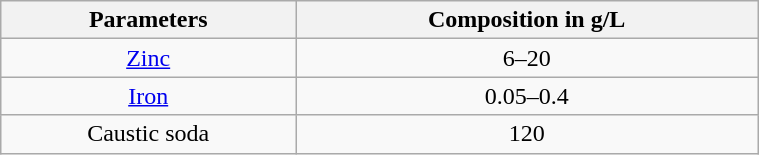<table class="wikitable" style="text-align:center; width:40%;">
<tr>
<th scope=col>Parameters</th>
<th scope=col>Composition in g/L</th>
</tr>
<tr>
<td><a href='#'>Zinc</a></td>
<td>6–20</td>
</tr>
<tr>
<td><a href='#'>Iron</a></td>
<td>0.05–0.4</td>
</tr>
<tr>
<td>Caustic soda</td>
<td>120</td>
</tr>
</table>
